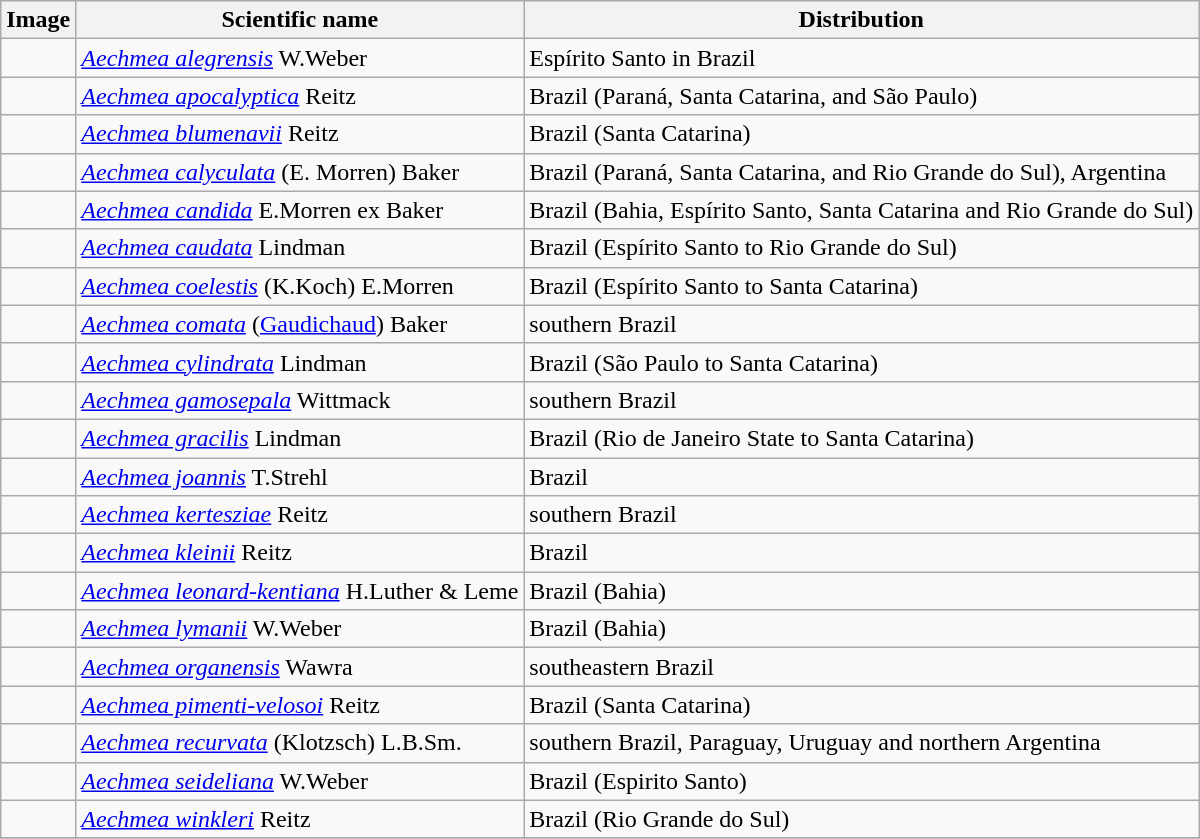<table class="wikitable">
<tr>
<th>Image</th>
<th>Scientific name</th>
<th>Distribution</th>
</tr>
<tr>
<td></td>
<td><em><a href='#'>Aechmea alegrensis</a></em> W.Weber</td>
<td>Espírito Santo in Brazil</td>
</tr>
<tr>
<td></td>
<td><em><a href='#'>Aechmea apocalyptica</a></em> Reitz</td>
<td>Brazil (Paraná, Santa Catarina, and São Paulo)</td>
</tr>
<tr>
<td></td>
<td><em><a href='#'>Aechmea blumenavii</a></em> Reitz</td>
<td>Brazil (Santa Catarina)</td>
</tr>
<tr>
<td></td>
<td><em><a href='#'>Aechmea calyculata</a></em> (E. Morren) Baker</td>
<td>Brazil (Paraná, Santa Catarina, and Rio Grande do Sul), Argentina</td>
</tr>
<tr>
<td></td>
<td><em><a href='#'>Aechmea candida</a></em> E.Morren ex Baker</td>
<td>Brazil (Bahia, Espírito Santo, Santa Catarina and Rio Grande do Sul)</td>
</tr>
<tr>
<td></td>
<td><em><a href='#'>Aechmea caudata</a></em> Lindman</td>
<td>Brazil (Espírito Santo to Rio Grande do Sul)</td>
</tr>
<tr>
<td></td>
<td><em><a href='#'>Aechmea coelestis</a></em> (K.Koch) E.Morren</td>
<td>Brazil (Espírito Santo to Santa Catarina)</td>
</tr>
<tr>
<td></td>
<td><em><a href='#'>Aechmea comata</a></em> (<a href='#'>Gaudichaud</a>) Baker</td>
<td>southern Brazil</td>
</tr>
<tr>
<td></td>
<td><em><a href='#'>Aechmea cylindrata</a></em> Lindman</td>
<td>Brazil (São Paulo to Santa Catarina)</td>
</tr>
<tr>
<td></td>
<td><em><a href='#'>Aechmea gamosepala</a></em> Wittmack</td>
<td>southern Brazil</td>
</tr>
<tr>
<td></td>
<td><em><a href='#'>Aechmea gracilis</a></em> Lindman</td>
<td>Brazil (Rio de Janeiro State to Santa Catarina)</td>
</tr>
<tr>
<td></td>
<td><em><a href='#'>Aechmea joannis</a></em> T.Strehl</td>
<td>Brazil</td>
</tr>
<tr>
<td></td>
<td><em><a href='#'>Aechmea kertesziae</a></em> Reitz</td>
<td>southern Brazil</td>
</tr>
<tr>
<td></td>
<td><em><a href='#'>Aechmea kleinii</a></em> Reitz</td>
<td>Brazil</td>
</tr>
<tr>
<td></td>
<td><em><a href='#'>Aechmea leonard-kentiana</a></em> H.Luther & Leme</td>
<td>Brazil (Bahia)</td>
</tr>
<tr>
<td></td>
<td><em><a href='#'>Aechmea lymanii</a></em> W.Weber</td>
<td>Brazil (Bahia)</td>
</tr>
<tr>
<td></td>
<td><em><a href='#'>Aechmea organensis</a></em> Wawra</td>
<td>southeastern Brazil</td>
</tr>
<tr>
<td></td>
<td><em><a href='#'>Aechmea pimenti-velosoi</a></em> Reitz</td>
<td>Brazil (Santa Catarina)</td>
</tr>
<tr>
<td></td>
<td><em><a href='#'>Aechmea recurvata</a></em> (Klotzsch) L.B.Sm.</td>
<td>southern Brazil, Paraguay, Uruguay and northern Argentina</td>
</tr>
<tr>
<td></td>
<td><em><a href='#'>Aechmea seideliana</a></em> W.Weber</td>
<td>Brazil (Espirito Santo)</td>
</tr>
<tr>
<td></td>
<td><em><a href='#'>Aechmea winkleri</a></em> Reitz</td>
<td>Brazil (Rio Grande do Sul)</td>
</tr>
<tr>
</tr>
</table>
